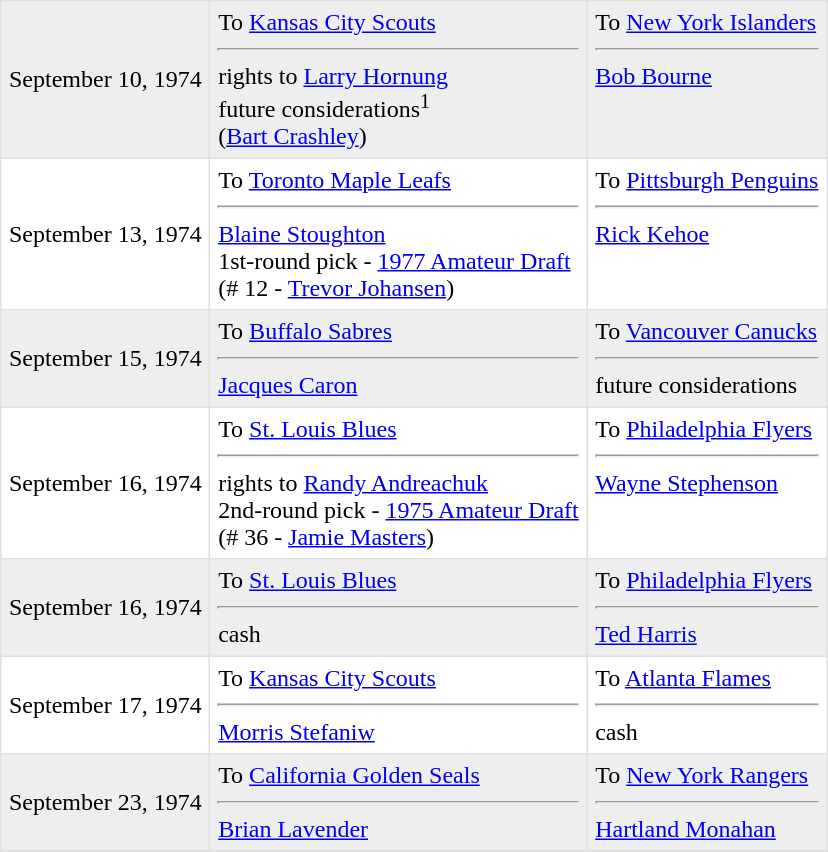<table border=1 style="border-collapse:collapse" bordercolor="#DFDFDF"  cellpadding="5">
<tr bgcolor="#eeeeee">
<td>September 10, 1974</td>
<td valign="top">To <a href='#'>Kansas City Scouts</a><hr>rights to <a href='#'>Larry Hornung</a><br>future considerations<sup>1</sup><br>(<a href='#'>Bart Crashley</a>)</td>
<td valign="top">To <a href='#'>New York Islanders</a><hr><a href='#'>Bob Bourne</a></td>
</tr>
<tr>
<td>September 13, 1974</td>
<td valign="top">To <a href='#'>Toronto Maple Leafs</a><hr><a href='#'>Blaine Stoughton</a><br>1st-round pick - <a href='#'>1977 Amateur Draft</a><br>(# 12 - <a href='#'>Trevor Johansen</a>)</td>
<td valign="top">To <a href='#'>Pittsburgh Penguins</a><hr><a href='#'>Rick Kehoe</a></td>
</tr>
<tr bgcolor="#eeeeee">
<td>September 15, 1974</td>
<td valign="top">To <a href='#'>Buffalo Sabres</a><hr><a href='#'>Jacques Caron</a></td>
<td valign="top">To <a href='#'>Vancouver Canucks</a><hr>future considerations</td>
</tr>
<tr>
<td>September 16, 1974</td>
<td valign="top">To <a href='#'>St. Louis Blues</a><hr>rights to <a href='#'>Randy Andreachuk</a><br>2nd-round pick - <a href='#'>1975 Amateur Draft</a><br>(# 36 - <a href='#'>Jamie Masters</a>)</td>
<td valign="top">To <a href='#'>Philadelphia Flyers</a><hr><a href='#'>Wayne Stephenson</a></td>
</tr>
<tr bgcolor="#eeeeee">
<td>September 16, 1974</td>
<td valign="top">To <a href='#'>St. Louis Blues</a><hr>cash</td>
<td valign="top">To <a href='#'>Philadelphia Flyers</a><hr><a href='#'>Ted Harris</a></td>
</tr>
<tr>
<td>September 17, 1974</td>
<td valign="top">To <a href='#'>Kansas City Scouts</a><hr><a href='#'>Morris Stefaniw</a></td>
<td valign="top">To <a href='#'>Atlanta Flames</a><hr>cash</td>
</tr>
<tr bgcolor="#eeeeee">
<td>September 23, 1974</td>
<td valign="top">To <a href='#'>California Golden Seals</a><hr><a href='#'>Brian Lavender</a></td>
<td valign="top">To <a href='#'>New York Rangers</a><hr><a href='#'>Hartland Monahan</a></td>
</tr>
<tr>
</tr>
</table>
